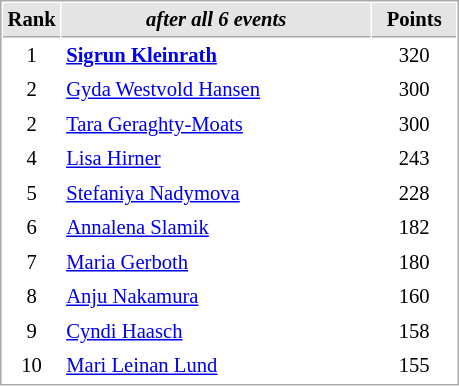<table cellspacing="1" cellpadding="3" style="border:1px solid #AAAAAA;font-size:86%">
<tr style="background-color: #E4E4E4;">
<th style="border-bottom:1px solid #AAAAAA; width: 10px;">Rank</th>
<th style="border-bottom:1px solid #AAAAAA; width: 200px;"><em>after all 6 events</em></th>
<th style="border-bottom:1px solid #AAAAAA; width: 50px;">Points</th>
</tr>
<tr>
<td align=center>1</td>
<td><strong> <a href='#'>Sigrun Kleinrath</a></strong></td>
<td align=center>320</td>
</tr>
<tr>
<td align=center>2</td>
<td> <a href='#'>Gyda Westvold Hansen</a></td>
<td align=center>300</td>
</tr>
<tr>
<td align=center>2</td>
<td> <a href='#'>Tara Geraghty-Moats</a></td>
<td align=center>300</td>
</tr>
<tr>
<td align=center>4</td>
<td> <a href='#'>Lisa Hirner</a></td>
<td align=center>243</td>
</tr>
<tr>
<td align=center>5</td>
<td> <a href='#'>Stefaniya Nadymova</a></td>
<td align=center>228</td>
</tr>
<tr>
<td align=center>6</td>
<td> <a href='#'>Annalena Slamik</a></td>
<td align=center>182</td>
</tr>
<tr>
<td align=center>7</td>
<td> <a href='#'>Maria Gerboth</a></td>
<td align=center>180</td>
</tr>
<tr>
<td align=center>8</td>
<td> <a href='#'>Anju Nakamura</a></td>
<td align=center>160</td>
</tr>
<tr>
<td align=center>9</td>
<td> <a href='#'>Cyndi Haasch</a></td>
<td align=center>158</td>
</tr>
<tr>
<td align=center>10</td>
<td> <a href='#'>Mari Leinan Lund</a></td>
<td align=center>155</td>
</tr>
</table>
